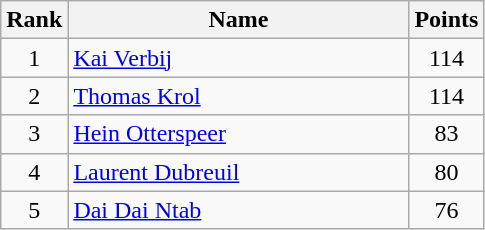<table class="wikitable" border="1" style="text-align:center">
<tr>
<th width=30>Rank</th>
<th width=220>Name</th>
<th width=25>Points</th>
</tr>
<tr>
<td>1</td>
<td align="left"> <a href='#'>Kai Verbij</a></td>
<td>114</td>
</tr>
<tr>
<td>2</td>
<td align="left"> <a href='#'>Thomas Krol</a></td>
<td>114</td>
</tr>
<tr>
<td>3</td>
<td align="left"> <a href='#'>Hein Otterspeer</a></td>
<td>83</td>
</tr>
<tr>
<td>4</td>
<td align="left"> <a href='#'>Laurent Dubreuil</a></td>
<td>80</td>
</tr>
<tr>
<td>5</td>
<td align="left"> <a href='#'>Dai Dai Ntab</a></td>
<td>76</td>
</tr>
</table>
